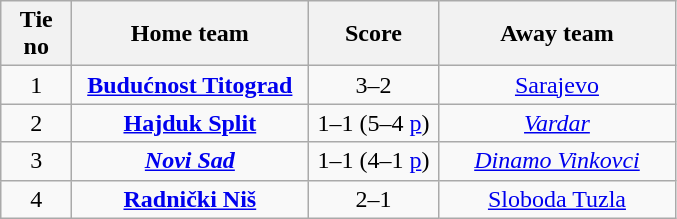<table class="wikitable" style="text-align: center">
<tr>
<th width=40>Tie no</th>
<th width=150>Home team</th>
<th width=80>Score</th>
<th width=150>Away team</th>
</tr>
<tr>
<td>1</td>
<td><strong><a href='#'>Budućnost Titograd</a></strong></td>
<td>3–2</td>
<td><a href='#'>Sarajevo</a></td>
</tr>
<tr>
<td>2</td>
<td><strong><a href='#'>Hajduk Split</a></strong></td>
<td>1–1 (5–4 <a href='#'>p</a>)</td>
<td><em><a href='#'>Vardar</a></em></td>
</tr>
<tr>
<td>3</td>
<td><strong><em><a href='#'>Novi Sad</a></em></strong></td>
<td>1–1 (4–1 <a href='#'>p</a>)</td>
<td><em><a href='#'>Dinamo Vinkovci</a></em></td>
</tr>
<tr>
<td>4</td>
<td><strong><a href='#'>Radnički Niš</a></strong></td>
<td>2–1</td>
<td><a href='#'>Sloboda Tuzla</a></td>
</tr>
</table>
